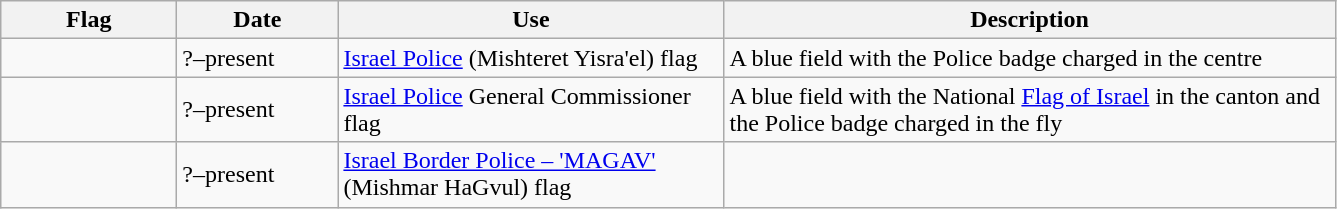<table class="wikitable" style="background:#f9f9f9">
<tr>
<th width="110">Flag</th>
<th width="100">Date</th>
<th width="250">Use</th>
<th width="400">Description</th>
</tr>
<tr>
<td></td>
<td>?–present</td>
<td><a href='#'>Israel Police</a> (Mishteret Yisra'el) flag</td>
<td>A blue field with the Police badge charged in the centre</td>
</tr>
<tr>
<td></td>
<td>?–present</td>
<td><a href='#'>Israel Police</a> General Commissioner flag</td>
<td>A blue field with the National <a href='#'>Flag of Israel</a> in the canton and the Police badge charged in the fly</td>
</tr>
<tr>
<td></td>
<td>?–present</td>
<td><a href='#'>Israel Border Police – 'MAGAV'</a> (Mishmar HaGvul) flag</td>
<td></td>
</tr>
</table>
